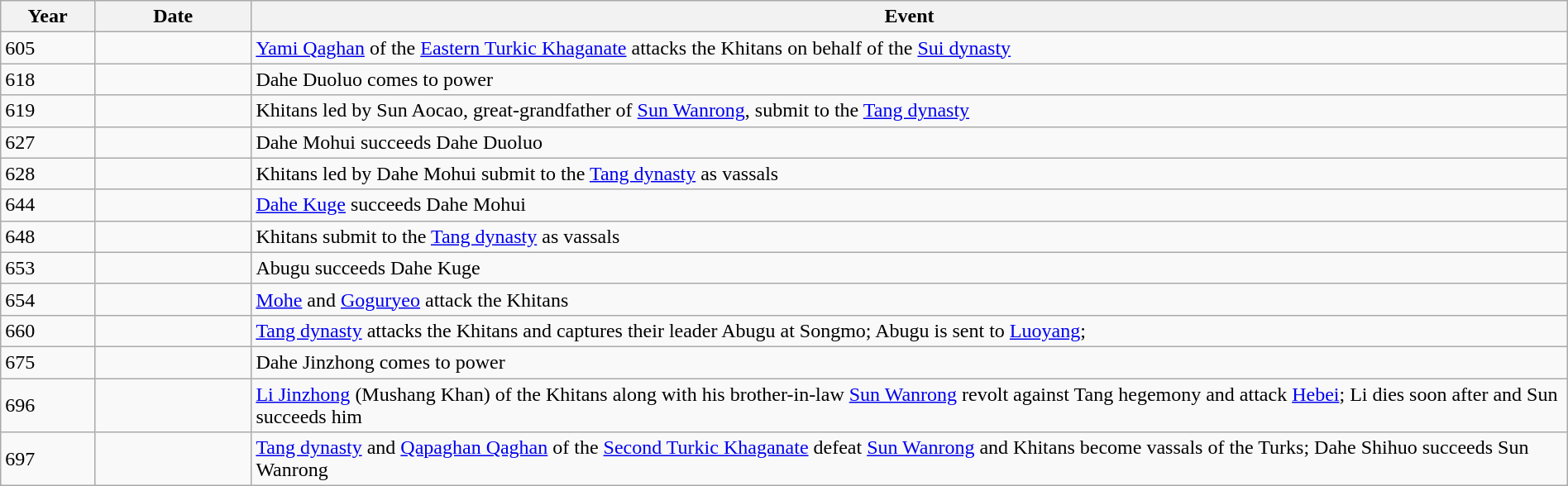<table class="wikitable" width="100%">
<tr>
<th style="width:6%">Year</th>
<th style="width:10%">Date</th>
<th>Event</th>
</tr>
<tr>
<td>605</td>
<td></td>
<td><a href='#'>Yami Qaghan</a> of the <a href='#'>Eastern Turkic Khaganate</a> attacks the Khitans on behalf of the <a href='#'>Sui dynasty</a></td>
</tr>
<tr>
<td>618</td>
<td></td>
<td>Dahe Duoluo comes to power</td>
</tr>
<tr>
<td>619</td>
<td></td>
<td>Khitans led by Sun Aocao, great-grandfather of <a href='#'>Sun Wanrong</a>, submit to the <a href='#'>Tang dynasty</a></td>
</tr>
<tr>
<td>627</td>
<td></td>
<td>Dahe Mohui succeeds Dahe Duoluo</td>
</tr>
<tr>
<td>628</td>
<td></td>
<td>Khitans led by Dahe Mohui submit to the <a href='#'>Tang dynasty</a> as vassals</td>
</tr>
<tr>
<td>644</td>
<td></td>
<td><a href='#'>Dahe Kuge</a> succeeds Dahe Mohui</td>
</tr>
<tr>
<td>648</td>
<td></td>
<td>Khitans submit to the <a href='#'>Tang dynasty</a> as vassals</td>
</tr>
<tr>
<td>653</td>
<td></td>
<td>Abugu succeeds Dahe Kuge</td>
</tr>
<tr>
<td>654</td>
<td></td>
<td><a href='#'>Mohe</a> and <a href='#'>Goguryeo</a> attack the Khitans</td>
</tr>
<tr>
<td>660</td>
<td></td>
<td><a href='#'>Tang dynasty</a> attacks the Khitans and captures their leader Abugu at Songmo; Abugu is sent to <a href='#'>Luoyang</a>;</td>
</tr>
<tr>
<td>675</td>
<td></td>
<td>Dahe Jinzhong comes to power</td>
</tr>
<tr>
<td>696</td>
<td></td>
<td><a href='#'>Li Jinzhong</a> (Mushang Khan) of the Khitans along with his brother-in-law <a href='#'>Sun Wanrong</a> revolt against Tang hegemony and attack <a href='#'>Hebei</a>; Li dies soon after and Sun succeeds him</td>
</tr>
<tr>
<td>697</td>
<td></td>
<td><a href='#'>Tang dynasty</a> and <a href='#'>Qapaghan Qaghan</a> of the <a href='#'>Second Turkic Khaganate</a> defeat <a href='#'>Sun Wanrong</a> and Khitans become vassals of the Turks; Dahe Shihuo succeeds Sun Wanrong</td>
</tr>
</table>
